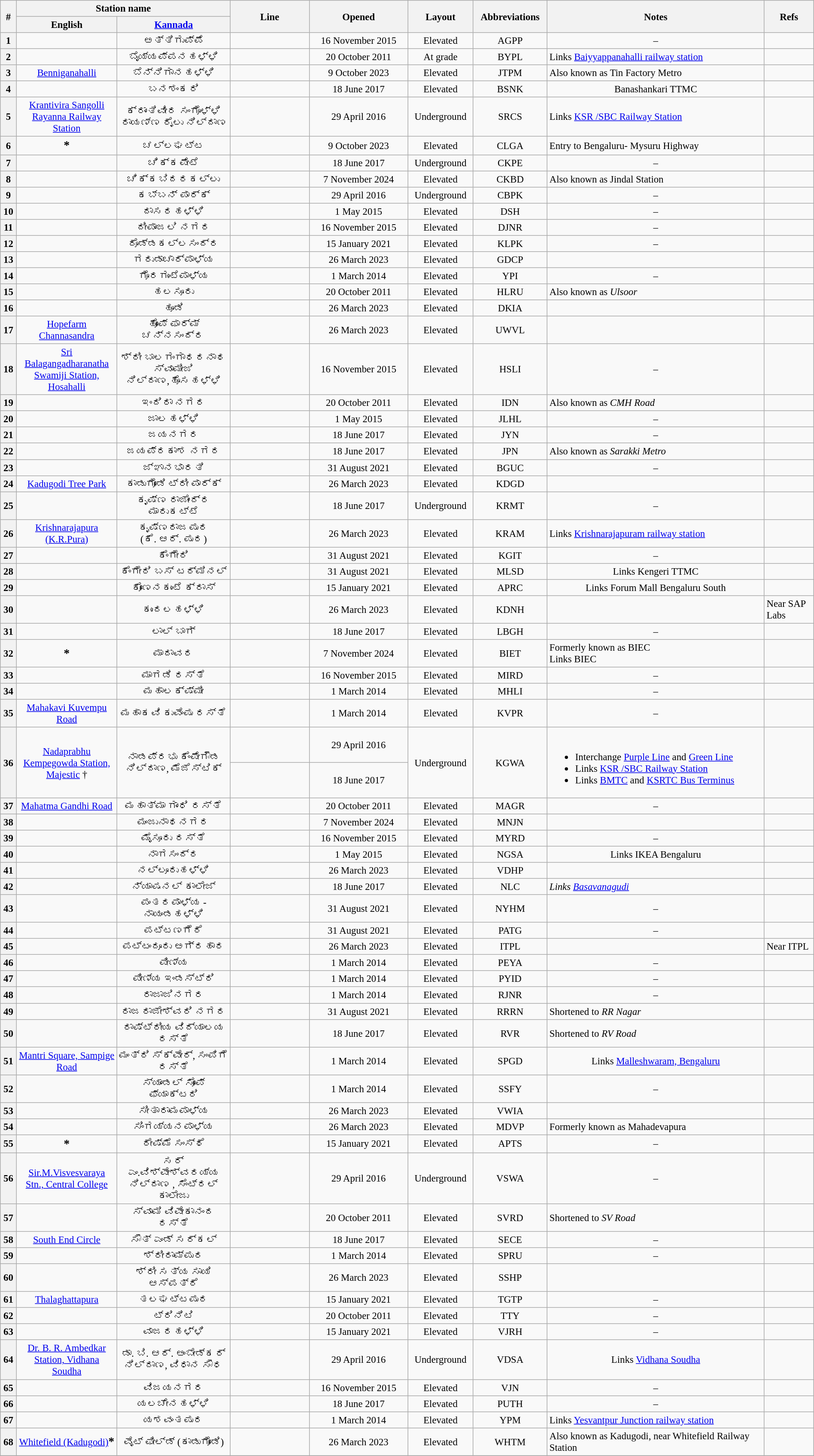<table class="wikitable sortable" style="font-size:95%;" width="100%">
<tr>
<th rowspan="2" width="1%">#</th>
<th colspan="2" width="15%">Station name</th>
<th rowspan="2" width="8%">Line</th>
<th rowspan="2" width="10%">Opened</th>
<th rowspan="2" width="5%">Layout</th>
<th rowspan="2" width="6%">Abbreviations</th>
<th rowspan="2" width="22%">Notes</th>
<th rowspan="2" width="5%">Refs</th>
</tr>
<tr>
<th>English</th>
<th><a href='#'>Kannada</a></th>
</tr>
<tr>
<th align="center">1</th>
<td align="center"></td>
<td align="center">ಅತ್ತಿಗುಪ್ಪೆ</td>
<td align="center"></td>
<td align="center">16 November 2015</td>
<td align="center">Elevated</td>
<td align="center">AGPP</td>
<td align="center">–</td>
<td></td>
</tr>
<tr>
<th align="center">2</th>
<td align="center"></td>
<td align="center">ಬೈಯ್ಯಪ್ಪನಹಳ್ಳಿ</td>
<td align="center"></td>
<td align="center">20 October 2011</td>
<td align="center">At grade</td>
<td align="center">BYPL</td>
<td>Links <a href='#'>Baiyyappanahalli railway station</a></td>
<td></td>
</tr>
<tr>
<th align="center">3</th>
<td align="center"><a href='#'>Benniganahalli</a></td>
<td align="center">ಬೆನ್ನಿಗಾನಹಳ್ಳಿ</td>
<td align="center"></td>
<td align="center">9 October 2023</td>
<td align="center">Elevated</td>
<td align="center">JTPM</td>
<td>Also known as Tin Factory Metro</td>
<td></td>
</tr>
<tr>
<th align="center">4</th>
<td align="center"></td>
<td align="center">ಬನಶಂಕರಿ</td>
<td align="center"></td>
<td align="center">18 June 2017</td>
<td align="center">Elevated</td>
<td align="center">BSNK</td>
<td align="center">Banashankari TTMC</td>
<td></td>
</tr>
<tr>
<th align="center">5</th>
<td align="center"><a href='#'>Krantivira Sangolli Rayanna Railway Station</a></td>
<td align="center">ಕ್ರಾಂತಿವೀರ ಸಂಗೊಳ್ಳಿ ರಾಯಣ್ಣ ರೈಲು ನಿಲ್ದಾಣ</td>
<td align="center"></td>
<td align="center">29 April 2016</td>
<td align="center">Underground</td>
<td align="center">SRCS</td>
<td>Links <a href='#'>KSR /SBC Railway Station</a></td>
<td></td>
</tr>
<tr>
<th align="center">6</th>
<td align="center"><big><strong>*</strong></big></td>
<td align="center">ಚಲ್ಲಘಟ್ಟ</td>
<td align="center"></td>
<td align="center">9 October 2023</td>
<td align="center">Elevated</td>
<td align="center">CLGA</td>
<td>Entry to Bengaluru- Mysuru Highway</td>
<td></td>
</tr>
<tr>
<th align="center">7</th>
<td align="center"></td>
<td align="center">ಚಿಕ್ಕಪೇಟೆ</td>
<td align="center"></td>
<td align="center">18 June 2017</td>
<td align="center">Underground</td>
<td align="center">CKPE</td>
<td align="center">–</td>
<td></td>
</tr>
<tr>
<th align="center">8</th>
<td align="center"></td>
<td align="center">ಚಿಕ್ಕಬಿದರಕಲ್ಲು</td>
<td align="center"></td>
<td align="center">7 November 2024</td>
<td align="center">Elevated</td>
<td align="center">CKBD</td>
<td>Also known as Jindal Station</td>
<td></td>
</tr>
<tr>
<th align="center">9</th>
<td align="center"></td>
<td align="center">ಕಬ್ಬನ್ ಪಾರ್ಕ್</td>
<td align="center"></td>
<td align="center">29 April 2016</td>
<td align="center">Underground</td>
<td align="center">CBPK</td>
<td align="center">–</td>
<td></td>
</tr>
<tr>
<th align="center">10</th>
<td align="center"></td>
<td align="center">ದಾಸರಹಳ್ಳಿ</td>
<td align="center"></td>
<td align="center">1 May 2015</td>
<td align="center">Elevated</td>
<td align="center">DSH</td>
<td align="center">–</td>
<td></td>
</tr>
<tr>
<th align="center">11</th>
<td align="center"></td>
<td align="center">ದೀಪಾಂಜಲಿ ನಗರ</td>
<td align="center"></td>
<td align="center">16 November 2015</td>
<td align="center">Elevated</td>
<td align="center">DJNR</td>
<td align="center">–</td>
<td></td>
</tr>
<tr>
<th align="center">12</th>
<td align="center"></td>
<td align="center">ದೊಡ್ಡಕಲ್ಲಸಂದ್ರ</td>
<td align="center"></td>
<td align="center">15 January 2021</td>
<td align="center">Elevated</td>
<td align="center">KLPK</td>
<td align="center">–</td>
<td></td>
</tr>
<tr>
<th align="center">13</th>
<td align="center"></td>
<td align="center">ಗರುಡಾಚಾರ್‍‍ಪಾಳ್ಯ</td>
<td align="center"></td>
<td align="center">26 March 2023</td>
<td align="center">Elevated</td>
<td align="center">GDCP</td>
<td align="center"></td>
<td></td>
</tr>
<tr>
<th align="center">14</th>
<td align="center"></td>
<td align="center">ಗೊರಗುಂಟೆಪಾಳ್ಯ</td>
<td align="center"></td>
<td align="center">1 March 2014</td>
<td align="center">Elevated</td>
<td align="center">YPI</td>
<td align="center">–</td>
<td></td>
</tr>
<tr>
<th align="center">15</th>
<td align="center"></td>
<td align="center">ಹಲಸೂರು</td>
<td align="center"></td>
<td align="center">20 October 2011</td>
<td align="center">Elevated</td>
<td align="center">HLRU</td>
<td>Also known as <em>Ulsoor</em></td>
<td></td>
</tr>
<tr>
<th align="center">16</th>
<td align="center"></td>
<td align="center">ಹೂಡಿ</td>
<td align="center"></td>
<td align="center">26 March 2023</td>
<td align="center">Elevated</td>
<td align="center">DKIA</td>
<td align="center"></td>
<td></td>
</tr>
<tr>
<th align="center">17</th>
<td align="center"><a href='#'>Hopefarm Channasandra</a></td>
<td align="center">ಹೋಪ್ ಫಾರ್ಮ್ ಚನ್ನಸಂದ್ರ</td>
<td align="center"></td>
<td align="center">26 March 2023</td>
<td align="center">Elevated</td>
<td align="center">UWVL</td>
<td align="center"></td>
<td></td>
</tr>
<tr>
<th align="center">18</th>
<td align="center"><a href='#'>Sri Balagangadharanatha Swamiji Station, Hosahalli</a></td>
<td align="center">ಶ್ರೀ ಬಾಲಗಂಗಾಧರನಾಥ ಸ್ವಾಮೀಜಿ ನಿಲ್ದಾಣ,ಹೊಸಹಳ್ಳಿ</td>
<td align="center"></td>
<td align="center">16 November 2015</td>
<td align="center">Elevated</td>
<td align="center">HSLI</td>
<td align="center">–</td>
<td></td>
</tr>
<tr>
<th align="center">19</th>
<td align="center"></td>
<td align="center">ಇಂದಿರಾ ನಗರ</td>
<td align="center"></td>
<td align="center">20 October 2011</td>
<td align="center">Elevated</td>
<td align="center">IDN</td>
<td>Also known as <em>CMH Road</em></td>
<td></td>
</tr>
<tr>
<th align="center">20</th>
<td align="center"></td>
<td align="center">ಜಾಲಹಳ್ಳಿ</td>
<td align="center"></td>
<td align="center">1 May 2015</td>
<td align="center">Elevated</td>
<td align="center">JLHL</td>
<td align="center">–</td>
<td></td>
</tr>
<tr>
<th align="center">21</th>
<td align="center"></td>
<td align="center">ಜಯನಗರ</td>
<td align="center"></td>
<td align="center">18 June 2017</td>
<td align="center">Elevated</td>
<td align="center">JYN</td>
<td align="center">–</td>
<td></td>
</tr>
<tr>
<th align="center">22</th>
<td align="center"></td>
<td align="center">ಜಯಪ್ರಕಾಶ ನಗರ</td>
<td align="center"></td>
<td align="center">18 June 2017</td>
<td align="center">Elevated</td>
<td align="center">JPN</td>
<td>Also known as <em>Sarakki Metro</em></td>
<td></td>
</tr>
<tr>
<th align="center">23</th>
<td align="center"></td>
<td align="center">ಜ್ಞಾನಭಾರತಿ</td>
<td align="center"></td>
<td align="center">31 August 2021</td>
<td align="center">Elevated</td>
<td align="center">BGUC</td>
<td align="center">–</td>
<td></td>
</tr>
<tr>
<th align="center">24</th>
<td align="center"><a href='#'>Kadugodi Tree Park</a></td>
<td align="center">ಕಾಡುಗೋಡಿ ಟ್ರೀ ಪಾರ್ಕ್</td>
<td align="center"></td>
<td align="center">26 March 2023</td>
<td align="center">Elevated</td>
<td align="center">KDGD</td>
<td align="center"></td>
<td></td>
</tr>
<tr>
<th align="center">25</th>
<td align="center"></td>
<td align="center">ಕೃಷ್ಣ ರಾಜೇಂದ್ರ ಮಾರುಕಟ್ಟೆ</td>
<td align="center"></td>
<td align="center">18 June 2017</td>
<td align="center">Underground</td>
<td align="center">KRMT</td>
<td align="center">–</td>
<td></td>
</tr>
<tr>
<th align="center">26</th>
<td align="center"><a href='#'>Krishnarajapura (K.R.Pura)</a></td>
<td align="center">ಕೃಷ್ಣರಾಜಪುರ<br>(ಕೆ. ಆರ್. ಪುರ)</td>
<td align="center"></td>
<td align="center">26 March 2023</td>
<td align="center">Elevated</td>
<td align="center">KRAM</td>
<td>Links <a href='#'>Krishnarajapuram railway station</a></td>
<td></td>
</tr>
<tr>
<th align="center">27</th>
<td align="center"></td>
<td align="center">ಕೆಂಗೇರಿ</td>
<td align="center"></td>
<td align="center">31 August 2021</td>
<td align="center">Elevated</td>
<td align="center">KGIT</td>
<td align="center">–</td>
<td></td>
</tr>
<tr>
<th align="center">28</th>
<td align="center"></td>
<td align="center">ಕೆಂಗೇರಿ ಬಸ್ ಟರ್ಮಿನಲ್</td>
<td align="center"></td>
<td align="center">31 August 2021</td>
<td align="center">Elevated</td>
<td align="center">MLSD</td>
<td align="center">Links Kengeri TTMC</td>
<td></td>
</tr>
<tr>
<th align="center">29</th>
<td align="center"></td>
<td align="center">ಕೋಣನಕುಂಟೆ ಕ್ರಾಸ್</td>
<td align="center"></td>
<td align="center">15 January 2021</td>
<td align="center">Elevated</td>
<td align="center">APRC</td>
<td align="center">Links Forum Mall Bengaluru South</td>
<td></td>
</tr>
<tr>
<th align="center">30</th>
<td align="center"></td>
<td align="center">ಕುಂದಲಹಳ್ಳಿ</td>
<td align="center"></td>
<td align="center">26 March 2023</td>
<td align="center">Elevated</td>
<td align="center">KDNH</td>
<td align="center"></td>
<td>Near SAP Labs</td>
</tr>
<tr>
<th align="center">31</th>
<td align="center"></td>
<td align="center">ಲಾಲ್ ಬಾಗ್</td>
<td align="center"></td>
<td align="center">18 June 2017</td>
<td align="center">Elevated</td>
<td align="center">LBGH</td>
<td align="center">–</td>
<td></td>
</tr>
<tr>
<th align="center">32</th>
<td align="center"> <big><strong>*</strong></big></td>
<td align="center">ಮಾದಾವರ</td>
<td align="center"></td>
<td align="center">7 November 2024</td>
<td align="center">Elevated</td>
<td align="center">BIET</td>
<td>Formerly known as BIEC<br>Links BIEC</td>
<td></td>
</tr>
<tr>
<th align="center">33</th>
<td align="center"></td>
<td align="center">ಮಾಗಡಿ ರಸ್ತೆ</td>
<td align="center"></td>
<td align="center">16 November 2015</td>
<td align="center">Elevated</td>
<td align="center">MIRD</td>
<td align="center">–</td>
<td></td>
</tr>
<tr>
<th align="center">34</th>
<td align="center"></td>
<td align="center">ಮಹಾಲಕ್ಷ್ಮೀ</td>
<td align="center"></td>
<td align="center">1 March 2014</td>
<td align="center">Elevated</td>
<td align="center">MHLI</td>
<td align="center">–</td>
<td></td>
</tr>
<tr>
<th align="center">35</th>
<td align="center"><a href='#'>Mahakavi Kuvempu Road</a></td>
<td align="center">ಮಹಾಕವಿ ಕುವೆಂಪು ರಸ್ತೆ</td>
<td align="center"></td>
<td align="center">1 March 2014</td>
<td align="center">Elevated</td>
<td align="center">KVPR</td>
<td align="center">–</td>
<td></td>
</tr>
<tr>
<th rowspan="2" align="center">36</th>
<td rowspan="2" align="center"><a href='#'>Nadaprabhu Kempegowda Station, Majestic</a> †</td>
<td rowspan="2" align="center">ನಾಡಪ್ರಭು ಕೆಂಪೇಗೌಡ ನಿಲ್ದಾಣ, ಮೆಜೆಸ್ಟಿಕ್</td>
<td align="center"></td>
<td align="center">29 April 2016</td>
<td rowspan="2" align="center">Underground</td>
<td rowspan="2" align="center">KGWA</td>
<td rowspan="2"><br><ul><li>Interchange <a href='#'>Purple Line</a> and <a href='#'>Green Line</a></li><li>Links <a href='#'>KSR /SBC Railway Station</a></li><li>Links <a href='#'>BMTC</a> and <a href='#'>KSRTC Bus Terminus</a></li></ul></td>
<td rowspan="2"></td>
</tr>
<tr>
<td align="center"></td>
<td align="center">18 June 2017</td>
</tr>
<tr>
<th align="center">37</th>
<td align="center"><a href='#'>Mahatma Gandhi Road</a></td>
<td align="center">ಮಹಾತ್ಮಾ ಗಾಂಧಿ ರಸ್ತೆ</td>
<td align="center"></td>
<td align="center">20 October 2011</td>
<td align="center">Elevated</td>
<td align="center">MAGR</td>
<td align="center">–</td>
<td></td>
</tr>
<tr>
<th align="center">38</th>
<td align="center"></td>
<td align="center">ಮಂಜುನಾಥನಗರ</td>
<td align="center"></td>
<td align="center">7 November 2024</td>
<td align="center">Elevated</td>
<td align="center">MNJN</td>
<td></td>
<td></td>
</tr>
<tr>
<th align="center">39</th>
<td align="center"></td>
<td align="center">ಮೈಸೂರು ರಸ್ತೆ</td>
<td align="center"></td>
<td align="center">16 November 2015</td>
<td align="center">Elevated</td>
<td align="center">MYRD</td>
<td align="center">–</td>
<td></td>
</tr>
<tr>
<th align="center">40</th>
<td align="center"></td>
<td align="center">ನಾಗಸಂದ್ರ</td>
<td align="center"></td>
<td align="center">1 May 2015</td>
<td align="center">Elevated</td>
<td align="center">NGSA</td>
<td align="center">Links IKEA Bengaluru</td>
<td></td>
</tr>
<tr>
<th align="center">41</th>
<td align="center"></td>
<td align="center">ನಲ್ಲೂರುಹಳ್ಳಿ</td>
<td align="center"></td>
<td align="center">26 March 2023</td>
<td align="center">Elevated</td>
<td align="center">VDHP</td>
<td align="center"></td>
<td></td>
</tr>
<tr>
<th align="center">42</th>
<td align="center"></td>
<td align="center">ನ್ಯಾಷನಲ್ ಕಾಲೇಜ್</td>
<td align="center"></td>
<td align="center">18 June 2017</td>
<td align="center">Elevated</td>
<td align="center">NLC</td>
<td><em>Links <a href='#'>Basavanagudi</a></em></td>
<td></td>
</tr>
<tr>
<th align="center">43</th>
<td align="center"></td>
<td align="center">ಪಂತರಪಾಳ್ಯ - ನಾಯಂಡಹಳ್ಳಿ</td>
<td align="center"></td>
<td align="center">31 August 2021</td>
<td align="center">Elevated</td>
<td align="center">NYHM</td>
<td align="center">–</td>
<td></td>
</tr>
<tr>
<th align="center">44</th>
<td align="center"></td>
<td align="center">ಪಟ್ಟಣಗೆರೆ</td>
<td align="center"></td>
<td align="center">31 August 2021</td>
<td align="center">Elevated</td>
<td align="center">PATG</td>
<td align="center">–</td>
<td></td>
</tr>
<tr>
<th align="center">45</th>
<td align="center"></td>
<td align="center">ಪಟ್ಟಂದೂರು ಅಗ್ರಹಾರ</td>
<td align="center"></td>
<td align="center">26 March 2023</td>
<td align="center">Elevated</td>
<td align="center">ITPL</td>
<td align="center"></td>
<td>Near ITPL</td>
</tr>
<tr>
<th align="center">46</th>
<td align="center"></td>
<td align="center">ಪೀಣ್ಯ</td>
<td align="center"></td>
<td align="center">1 March 2014</td>
<td align="center">Elevated</td>
<td align="center">PEYA</td>
<td align="center">–</td>
<td></td>
</tr>
<tr>
<th align="center">47</th>
<td align="center"></td>
<td align="center">ಪೀಣ್ಯ ಇಂಡಸ್ಟ್ರಿ</td>
<td align="center"></td>
<td align="center">1 March 2014</td>
<td align="center">Elevated</td>
<td align="center">PYID</td>
<td align="center">–</td>
<td></td>
</tr>
<tr>
<th align="center">48</th>
<td align="center"></td>
<td align="center">ರಾಜಾಜಿನಗರ</td>
<td align="center"></td>
<td align="center">1 March 2014</td>
<td align="center">Elevated</td>
<td align="center">RJNR</td>
<td align="center">–</td>
<td></td>
</tr>
<tr>
<th align="center">49</th>
<td align="center"></td>
<td align="center">ರಾಜರಾಜೇಶ್ವರಿ ನಗರ</td>
<td align="center"></td>
<td align="center">31 August 2021</td>
<td align="center">Elevated</td>
<td align="center">RRRN</td>
<td>Shortened to <em>RR Nagar</em></td>
<td></td>
</tr>
<tr>
<th align="center">50</th>
<td align="center"></td>
<td align="center">ರಾಷ್ಟ್ರೀಯ ವಿದ್ಯಾಲಯ ರಸ್ತೆ</td>
<td align="center"></td>
<td align="center">18 June 2017</td>
<td align="center">Elevated</td>
<td align="center">RVR</td>
<td>Shortened to <em>RV Road</em></td>
<td></td>
</tr>
<tr>
<th align="center">51</th>
<td align="center"><a href='#'>Mantri Square, Sampige Road</a></td>
<td align="center">ಮಂತ್ರಿ ಸ್ಕ್ವೇರ್, ಸಂಪಿಗೆ ರಸ್ತೆ</td>
<td align="center"></td>
<td align="center">1 March 2014</td>
<td align="center">Elevated</td>
<td align="center">SPGD</td>
<td align="center">Links <a href='#'>Malleshwaram, Bengaluru</a></td>
<td></td>
</tr>
<tr>
<th align="center">52</th>
<td align="center"></td>
<td align="center">ಸ್ಯಾಂಡಲ್ ಸೋಪ್ ಫ್ಯಾಕ್ಟರಿ</td>
<td align="center"></td>
<td align="center">1 March 2014</td>
<td align="center">Elevated</td>
<td align="center">SSFY</td>
<td align="center">–</td>
<td></td>
</tr>
<tr>
<th align="center">53</th>
<td align="center"></td>
<td align="center">ಸೀತಾರಾಮಪಾಳ್ಯ</td>
<td align="center"></td>
<td align="center">26 March 2023</td>
<td align="center">Elevated</td>
<td align="center">VWIA</td>
<td align="center"></td>
<td></td>
</tr>
<tr>
<th align="center">54</th>
<td align="center"></td>
<td align="center">ಸಿಂಗಯ್ಯನಪಾಳ್ಯ</td>
<td align="center"></td>
<td align="center">26 March 2023</td>
<td align="center">Elevated</td>
<td align="center">MDVP</td>
<td>Formerly known as Mahadevapura</td>
<td></td>
</tr>
<tr>
<th align="center">55</th>
<td align="center"><big><strong>*</strong></big></td>
<td align="center">ರೇಷ್ಮೆ ಸಂಸ್ಥೆ</td>
<td align="center"></td>
<td align="center">15 January 2021</td>
<td align="center">Elevated</td>
<td align="center">APTS</td>
<td align="center">–</td>
<td></td>
</tr>
<tr>
<th align="center">56</th>
<td align="center"><a href='#'>Sir.M.Visvesvaraya Stn., Central College</a></td>
<td align="center">ಸರ್ ಎಂ.ವಿಶ್ವೇಶ್ವರಯ್ಯ ನಿಲ್ದಾಣ , ಸೆಂಟ್ರಲ್ ಕಾಲೇಜು</td>
<td align="center"></td>
<td align="center">29 April 2016</td>
<td align="center">Underground</td>
<td align="center">VSWA</td>
<td align="center">–</td>
<td></td>
</tr>
<tr>
<th align="center">57</th>
<td align="center"></td>
<td align="center">ಸ್ವಾಮಿ ವಿವೇಕಾನಂದ ರಸ್ತೆ</td>
<td align="center"></td>
<td align="center">20 October 2011</td>
<td align="center">Elevated</td>
<td align="center">SVRD</td>
<td>Shortened to <em>SV Road</em></td>
<td></td>
</tr>
<tr>
<th align="center">58</th>
<td align="center"><a href='#'>South End Circle</a></td>
<td align="center">ಸೌತ್ ಎಂಡ್ ಸರ್ಕಲ್</td>
<td align="center"></td>
<td align="center">18 June 2017</td>
<td align="center">Elevated</td>
<td align="center">SECE</td>
<td align="center">–</td>
<td></td>
</tr>
<tr>
<th align="center">59</th>
<td align="center"></td>
<td align="center">ಶ್ರೀರಾಮ್‍ಪುರ</td>
<td align="center"></td>
<td align="center">1 March 2014</td>
<td align="center">Elevated</td>
<td align="center">SPRU</td>
<td align="center">–</td>
<td></td>
</tr>
<tr>
<th align="center">60</th>
<td align="center"></td>
<td align="center">ಶ್ರೀ ಸತ್ಯ ಸಾಯಿ ಆಸ್ಪತ್ರೆ</td>
<td align="center"></td>
<td align="center">26 March 2023</td>
<td align="center">Elevated</td>
<td align="center">SSHP</td>
<td align="center"></td>
<td></td>
</tr>
<tr>
<th align="center">61</th>
<td align="center"><a href='#'>Thalaghattapura</a></td>
<td align="center">ತಲಘಟ್ಟಪುರ</td>
<td align="center"></td>
<td align="center">15 January 2021</td>
<td align="center">Elevated</td>
<td align="center">TGTP</td>
<td align="center">–</td>
<td></td>
</tr>
<tr>
<th align="center">62</th>
<td align="center"></td>
<td align="center">ಟ್ರಿನಿಟಿ</td>
<td align="center"></td>
<td align="center">20 October 2011</td>
<td align="center">Elevated</td>
<td align="center">TTY</td>
<td align="center">–</td>
<td></td>
</tr>
<tr>
<th align="center">63</th>
<td align="center"></td>
<td align="center">ವಾಜರಹಳ್ಳಿ</td>
<td align="center"></td>
<td align="center">15 January 2021</td>
<td align="center">Elevated</td>
<td align="center">VJRH</td>
<td align="center">–</td>
<td></td>
</tr>
<tr>
<th align="center">64</th>
<td align="center"><a href='#'>Dr. B. R. Ambedkar Station, Vidhana Soudha</a></td>
<td align="center">ಡಾ. ಬಿ. ಆರ್. ಅಂಬೇಡ್ಕರ್ ನಿಲ್ದಾಣ, ವಿಧಾನ ಸೌಧ</td>
<td align="center"></td>
<td align="center">29 April 2016</td>
<td align="center">Underground</td>
<td align="center">VDSA</td>
<td align="center">Links <a href='#'>Vidhana Soudha</a></td>
<td></td>
</tr>
<tr>
<th align="center">65</th>
<td align="center"></td>
<td align="center">ವಿಜಯನಗರ</td>
<td align="center"></td>
<td align="center">16 November 2015</td>
<td align="center">Elevated</td>
<td align="center">VJN</td>
<td align="center">–</td>
<td></td>
</tr>
<tr>
<th align="center">66</th>
<td align="center"></td>
<td align="center">ಯಲಚೇನಹಳ್ಳಿ</td>
<td align="center"></td>
<td align="center">18 June 2017</td>
<td align="center">Elevated</td>
<td align="center">PUTH</td>
<td align="center">–</td>
<td></td>
</tr>
<tr>
<th align="center">67</th>
<td align="center"></td>
<td align="center">ಯಶವಂತಪುರ</td>
<td align="center"></td>
<td align="center">1 March 2014</td>
<td align="center">Elevated</td>
<td align="center">YPM</td>
<td>Links <a href='#'>Yesvantpur Junction railway station</a></td>
<td></td>
</tr>
<tr>
<th align="center">68</th>
<td align="center"><a href='#'>Whitefield (Kadugodi)</a><big><strong>*</strong></big></td>
<td align="center">ವೈಟ್ ಫೀಲ್ಡ್ (ಕಾಡುಗೋಡಿ)</td>
<td align="center"></td>
<td align="center">26 March 2023</td>
<td align="center">Elevated</td>
<td align="center">WHTM</td>
<td>Also known as Kadugodi, near Whitefield Railway Station</td>
<td></td>
</tr>
<tr>
</tr>
</table>
